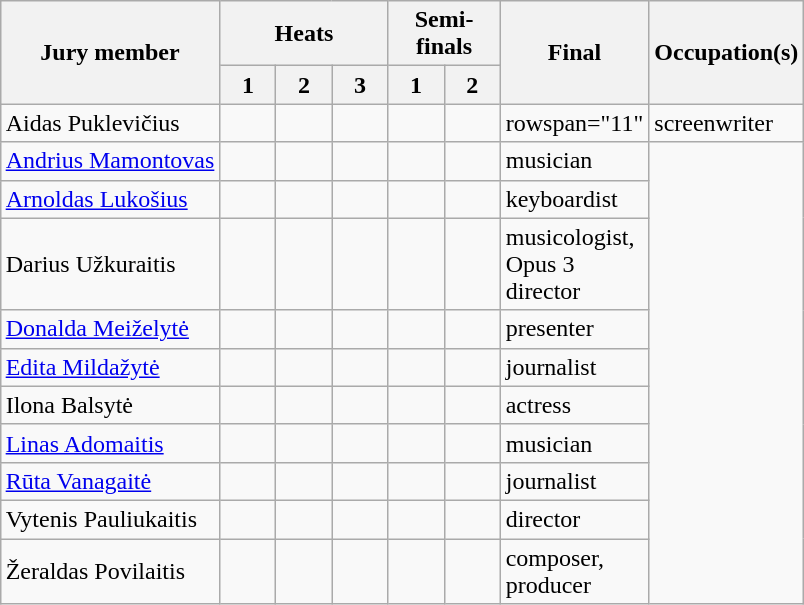<table class="wikitable plainrowheaders" style="margin: 1em auto 1em auto; text-align:left;">
<tr>
<th rowspan="2"><strong>Jury member</strong></th>
<th colspan="3">Heats</th>
<th colspan="2">Semi-finals</th>
<th rowspan="2" width="40">Final</th>
<th rowspan="2">Occupation(s)</th>
</tr>
<tr>
<th width="30">1</th>
<th width="30">2</th>
<th width="30">3</th>
<th width="30">1</th>
<th width="30">2</th>
</tr>
<tr>
<td>Aidas Puklevičius</td>
<td></td>
<td></td>
<td></td>
<td></td>
<td></td>
<td>rowspan="11" </td>
<td>screenwriter</td>
</tr>
<tr>
<td><a href='#'>Andrius Mamontovas</a></td>
<td></td>
<td></td>
<td></td>
<td></td>
<td></td>
<td>musician</td>
</tr>
<tr>
<td><a href='#'>Arnoldas Lukošius</a></td>
<td></td>
<td></td>
<td></td>
<td></td>
<td></td>
<td>keyboardist</td>
</tr>
<tr>
<td>Darius Užkuraitis</td>
<td></td>
<td></td>
<td></td>
<td></td>
<td></td>
<td>musicologist, Opus 3 director</td>
</tr>
<tr>
<td><a href='#'>Donalda Meiželytė</a></td>
<td></td>
<td></td>
<td></td>
<td></td>
<td></td>
<td>presenter</td>
</tr>
<tr>
<td><a href='#'>Edita Mildažytė</a></td>
<td></td>
<td></td>
<td></td>
<td></td>
<td></td>
<td>journalist</td>
</tr>
<tr>
<td>Ilona Balsytė</td>
<td></td>
<td></td>
<td></td>
<td></td>
<td></td>
<td>actress</td>
</tr>
<tr>
<td><a href='#'>Linas Adomaitis</a></td>
<td></td>
<td></td>
<td></td>
<td></td>
<td></td>
<td>musician</td>
</tr>
<tr>
<td><a href='#'>Rūta Vanagaitė</a></td>
<td></td>
<td></td>
<td></td>
<td></td>
<td></td>
<td>journalist</td>
</tr>
<tr>
<td>Vytenis Pauliukaitis</td>
<td></td>
<td></td>
<td></td>
<td></td>
<td></td>
<td>director</td>
</tr>
<tr>
<td>Žeraldas Povilaitis</td>
<td></td>
<td></td>
<td></td>
<td></td>
<td></td>
<td>composer, producer</td>
</tr>
</table>
